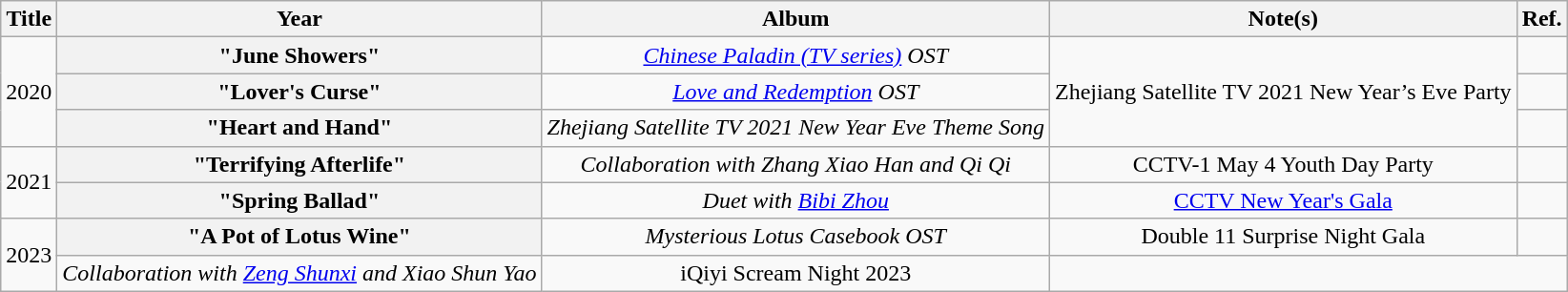<table class="wikitable plainrowheaders" style="text-align:center">
<tr>
<th>Title</th>
<th>Year</th>
<th>Album</th>
<th>Note(s)</th>
<th>Ref.</th>
</tr>
<tr>
<td rowspan=3>2020</td>
<th scope=row>"June Showers" </th>
<td><em><a href='#'>Chinese Paladin (TV series)</a> OST</em></td>
<td rowspan=3>Zhejiang Satellite TV 2021 New Year’s Eve Party</td>
<td></td>
</tr>
<tr>
<th scope=row>"Lover's Curse" </th>
<td><em><a href='#'>Love and Redemption</a> OST</em></td>
<td></td>
</tr>
<tr>
<th scope=row>"Heart and Hand" </th>
<td><em>Zhejiang Satellite TV 2021 New Year Eve Theme Song</em></td>
<td></td>
</tr>
<tr>
<td rowspan=2>2021</td>
<th scope=row>"Terrifying Afterlife" </th>
<td><em>Collaboration with Zhang Xiao Han and Qi Qi</em></td>
<td>CCTV-1 May 4 Youth Day Party</td>
<td></td>
</tr>
<tr>
<th scope=row>"Spring Ballad" </th>
<td><em>Duet with <a href='#'>Bibi Zhou</a></em></td>
<td><a href='#'>CCTV New Year's Gala</a></td>
<td></td>
</tr>
<tr>
<td rowspan=2>2023</td>
<th scope=row>"A Pot of Lotus Wine" </th>
<td><em>Mysterious Lotus Casebook OST</em></td>
<td>Double 11 Surprise Night Gala</td>
<td></td>
</tr>
<tr ! scope=row| "Under the Heaven" >
<td><em>Collaboration with <a href='#'>Zeng Shunxi</a> and Xiao Shun Yao</em></td>
<td>iQiyi Scream Night 2023<br></td>
</tr>
</table>
